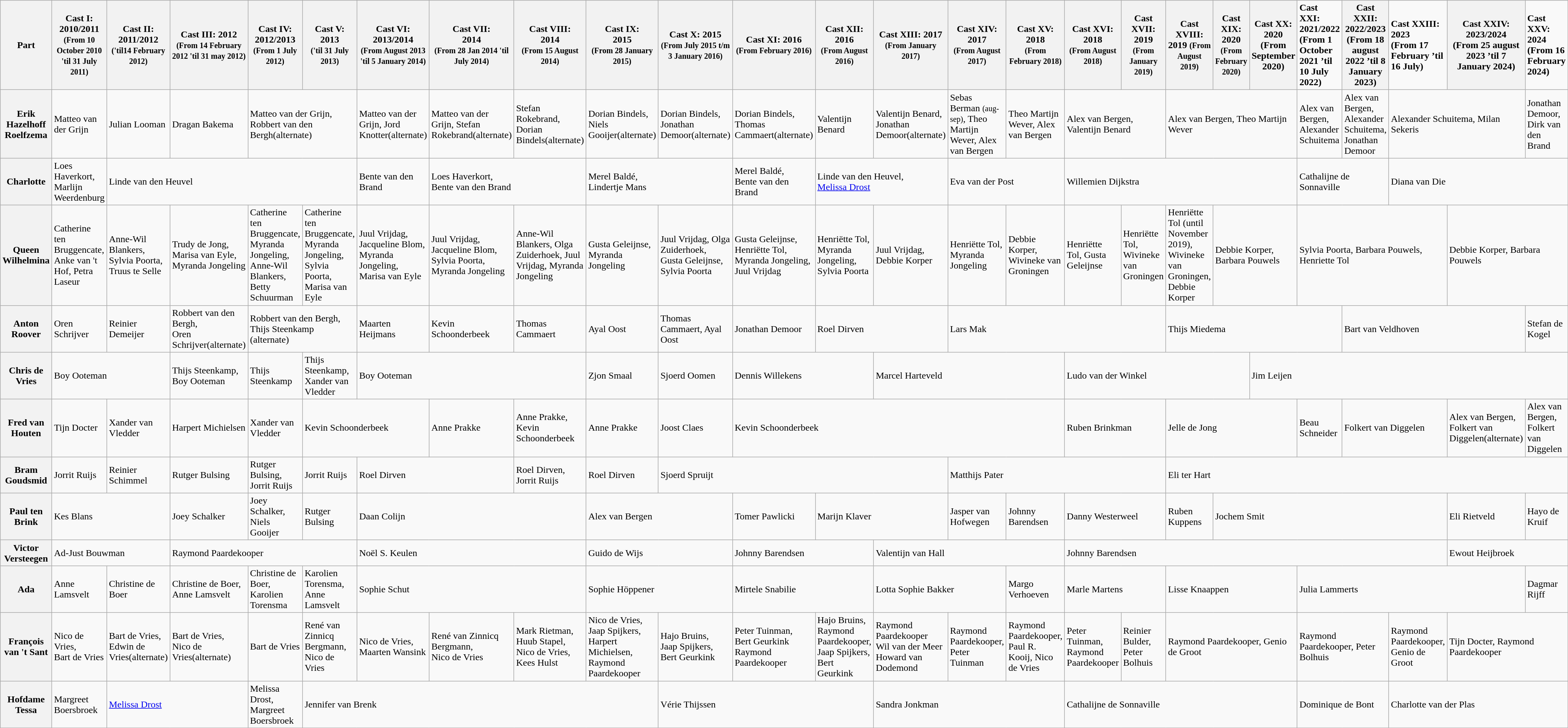<table class="wikitable sortable mw-collapsible">
<tr>
<th>Part</th>
<th>Cast I: 2010/2011<br><small>(From 10 October 2010 'til 31 July 2011)</small></th>
<th>Cast II: 2011/2012<br><small>('til14 February 2012)</small></th>
<th>Cast III: 2012<br><small>(From 14 February 2012 'til 31 may 2012)</small></th>
<th>Cast IV: 2012/2013<br><small>(From 1 July 2012)</small></th>
<th>Cast V: 2013<br><small>('til 31 July 2013)</small></th>
<th>Cast VI: 2013/2014<br><small>(From August 2013 'til 5 January 2014)</small></th>
<th>Cast VII:<br>2014<br><small>(From 28 Jan 2014 'til July 2014)</small></th>
<th>Cast VIII:<br>2014<br><small>(From 15 August 2014)</small></th>
<th>Cast IX:<br>2015<br><small>(From 28 January 2015)</small></th>
<th>Cast X: 2015<br><small>(From July 2015 t/m 3 January 2016)</small></th>
<th>Cast XI: 2016<br><small>(From February 2016)</small></th>
<th>Cast XII: 2016<br><small>(From August 2016)</small></th>
<th>Cast XIII: 2017<br><small>(From January 2017)</small></th>
<th>Cast XIV: 2017<br><small>(From August 2017)</small></th>
<th>Cast XV: 2018<br><small>(From February 2018)</small></th>
<th>Cast XVI: 2018<br><small>(From August 2018)</small></th>
<th>Cast XVII: 2019 <small>(From January 2019)</small></th>
<th>Cast XVIII: 2019 <small>(From August 2019)</small></th>
<th>Cast XIX: 2020 <small>(From February 2020)</small></th>
<th><strong>Cast XX: 2020 (From September 2020)</strong></th>
<td><strong>Cast XXI: 2021/2022 (From 1 October 2021 ’til 10 July 2022)</strong></td>
<th><strong>Cast XXII: 2022/2023 (From 18 august 2022 ’til 8 January 2023)</strong></th>
<td><strong>Cast XXIII: 2023</strong><br><strong>(From 17 February ’til 16 July)</strong></td>
<th><strong>Cast XXIV: 2023/2024</strong><br><strong>(From 25 august 2023 ’til 7 January 2024)</strong></th>
<td><strong>Cast XXV: 2024</strong><br><strong>(From 16 February 2024)</strong></td>
</tr>
<tr>
<th>Erik Hazelhoff Roelfzema</th>
<td>Matteo van der Grijn</td>
<td>Julian Looman</td>
<td>Dragan Bakema</td>
<td colspan="2">Matteo van der Grijn, Robbert van den Bergh(alternate)</td>
<td>Matteo van der Grijn, Jord Knotter(alternate)</td>
<td>Matteo van der Grijn, Stefan Rokebrand(alternate)</td>
<td>Stefan Rokebrand, Dorian Bindels(alternate)</td>
<td>Dorian Bindels, Niels Gooijer(alternate)</td>
<td>Dorian Bindels,<br>Jonathan Demoor(alternate)</td>
<td>Dorian Bindels,<br>Thomas Cammaert(alternate)</td>
<td>Valentijn Benard</td>
<td>Valentijn Benard, Jonathan Demoor(alternate)</td>
<td>Sebas Berman <small>(aug-sep)</small>, Theo Martijn Wever, Alex van Bergen</td>
<td>Theo Martijn Wever, Alex van Bergen</td>
<td colspan="2">Alex van Bergen, Valentijn Benard</td>
<td colspan="3">Alex van Bergen, Theo Martijn Wever</td>
<td>Alex van Bergen, Alexander Schuitema</td>
<td>Alex van Bergen, Alexander Schuitema, Jonathan Demoor</td>
<td colspan="2">Alexander Schuitema, Milan Sekeris</td>
<td>Jonathan Demoor, Dirk van den Brand</td>
</tr>
<tr>
<th>Charlotte</th>
<td>Loes Haverkort,<br>Marlijn Weerdenburg</td>
<td colspan="4">Linde van den Heuvel</td>
<td>Bente van den Brand</td>
<td colspan="2">Loes Haverkort,<br>Bente van den Brand</td>
<td colspan="2">Merel Baldé,<br>Lindertje Mans</td>
<td>Merel Baldé,<br>Bente van den Brand</td>
<td colspan="2">Linde van den Heuvel,<br><a href='#'>Melissa Drost</a></td>
<td colspan="2">Eva van der Post</td>
<td colspan="5">Willemien Dijkstra</td>
<td colspan="2">Cathalijne de Sonnaville</td>
<td colspan="3">Diana van Die</td>
</tr>
<tr>
<th>Queen Wilhelmina</th>
<td>Catherine ten Bruggencate,<br>Anke van 't Hof, Petra Laseur</td>
<td>Anne-Wil Blankers,<br>Sylvia Poorta, Truus te Selle</td>
<td>Trudy de Jong, Marisa van Eyle,<br>Myranda Jongeling</td>
<td>Catherine ten Bruggencate, Myranda Jongeling,<br>Anne-Wil Blankers, Betty Schuurman</td>
<td>Catherine ten Bruggencate, Myranda Jongeling, Sylvia Poorta, Marisa van Eyle</td>
<td>Juul Vrijdag, Jacqueline Blom,<br>Myranda Jongeling, Marisa van Eyle</td>
<td>Juul Vrijdag, Jacqueline Blom, Sylvia Poorta,<br>Myranda Jongeling</td>
<td>Anne-Wil Blankers, Olga Zuiderhoek, Juul Vrijdag, Myranda Jongeling</td>
<td>Gusta Geleijnse, Myranda Jongeling</td>
<td>Juul Vrijdag, Olga Zuiderhoek, Gusta Geleijnse,<br>Sylvia Poorta</td>
<td>Gusta Geleijnse,<br>Henriëtte Tol, Myranda Jongeling, Juul Vrijdag</td>
<td>Henriëtte Tol, Myranda Jongeling, Sylvia Poorta</td>
<td>Juul Vrijdag, Debbie Korper</td>
<td>Henriëtte Tol, Myranda Jongeling</td>
<td>Debbie Korper, Wivineke van Groningen</td>
<td>Henriëtte Tol, Gusta Geleijnse</td>
<td>Henriëtte Tol, Wivineke van Groningen</td>
<td>Henriëtte Tol (until November 2019),<br>Wivineke van Groningen, Debbie Korper</td>
<td colspan="2">Debbie Korper, Barbara Pouwels</td>
<td colspan="3">Sylvia Poorta, Barbara Pouwels, Henriette Tol</td>
<td colspan="2">Debbie Korper, Barbara Pouwels</td>
</tr>
<tr>
<th>Anton Roover</th>
<td>Oren Schrijver</td>
<td>Reinier Demeijer</td>
<td>Robbert van den Bergh,<br>Oren Schrijver(alternate)</td>
<td colspan="2">Robbert van den Bergh,<br>Thijs Steenkamp (alternate)</td>
<td>Maarten Heijmans</td>
<td>Kevin Schoonderbeek</td>
<td>Thomas Cammaert</td>
<td>Ayal Oost</td>
<td>Thomas Cammaert, Ayal Oost</td>
<td>Jonathan Demoor</td>
<td colspan="2">Roel Dirven</td>
<td colspan="4">Lars Mak</td>
<td colspan="4">Thijs Miedema</td>
<td colspan="3">Bart van Veldhoven</td>
<td>Stefan de Kogel</td>
</tr>
<tr>
<th>Chris de Vries</th>
<td colspan="2">Boy Ooteman</td>
<td>Thijs Steenkamp,<br>Boy Ooteman</td>
<td>Thijs Steenkamp</td>
<td>Thijs Steenkamp,<br>Xander van Vledder</td>
<td colspan="3">Boy Ooteman</td>
<td>Zjon Smaal</td>
<td>Sjoerd Oomen</td>
<td colspan="2">Dennis Willekens</td>
<td colspan="3">Marcel Harteveld</td>
<td colspan="4">Ludo van der Winkel</td>
<td colspan="6">Jim Leijen</td>
</tr>
<tr>
<th>Fred van Houten</th>
<td>Tijn Docter</td>
<td>Xander van Vledder</td>
<td>Harpert Michielsen</td>
<td>Xander van Vledder</td>
<td colspan="2">Kevin Schoonderbeek</td>
<td>Anne Prakke</td>
<td>Anne Prakke,<br>Kevin Schoonderbeek</td>
<td>Anne Prakke</td>
<td>Joost Claes</td>
<td colspan="5">Kevin Schoonderbeek</td>
<td colspan="2">Ruben Brinkman</td>
<td colspan="3">Jelle de Jong</td>
<td>Beau Schneider</td>
<td colspan="2">Folkert van Diggelen</td>
<td>Alex van Bergen, Folkert van Diggelen(alternate)</td>
<td>Alex van Bergen, Folkert van Diggelen</td>
</tr>
<tr>
<th>Bram Goudsmid</th>
<td>Jorrit Ruijs</td>
<td>Reinier Schimmel</td>
<td>Rutger Bulsing</td>
<td>Rutger Bulsing,<br>Jorrit Ruijs</td>
<td>Jorrit Ruijs</td>
<td colspan="2">Roel Dirven</td>
<td>Roel Dirven,<br>Jorrit Ruijs</td>
<td>Roel Dirven</td>
<td colspan="4">Sjoerd Spruijt</td>
<td colspan="4">Matthijs Pater</td>
<td colspan="9">Eli ter Hart</td>
</tr>
<tr>
<th>Paul ten Brink</th>
<td colspan="2">Kes Blans</td>
<td>Joey Schalker</td>
<td>Joey Schalker,<br>Niels Gooijer</td>
<td>Rutger Bulsing</td>
<td colspan="3">Daan Colijn</td>
<td colspan="2">Alex van Bergen</td>
<td>Tomer Pawlicki</td>
<td colspan="2">Marijn Klaver</td>
<td>Jasper van Hofwegen</td>
<td>Johnny Barendsen</td>
<td colspan="2">Danny Westerweel</td>
<td>Ruben Kuppens</td>
<td colspan="5">Jochem Smit</td>
<td>Eli Rietveld</td>
<td>Hayo de Kruif</td>
</tr>
<tr>
<th>Victor Versteegen</th>
<td colspan="2">Ad-Just Bouwman</td>
<td colspan="3">Raymond Paardekooper</td>
<td colspan="3">Noël S. Keulen</td>
<td colspan="2">Guido de Wijs</td>
<td colspan="2">Johnny Barendsen</td>
<td colspan="3">Valentijn van Hall</td>
<td colspan="8">Johnny Barendsen</td>
<td colspan="2">Ewout Heijbroek</td>
</tr>
<tr>
<th>Ada</th>
<td>Anne Lamsvelt</td>
<td>Christine de Boer</td>
<td>Christine de Boer,<br>Anne Lamsvelt</td>
<td>Christine de Boer,<br>Karolien Torensma</td>
<td>Karolien Torensma,<br>Anne Lamsvelt</td>
<td colspan="3">Sophie Schut</td>
<td colspan="2">Sophie Höppener</td>
<td colspan="2">Mirtele Snabilie</td>
<td colspan="2">Lotta Sophie Bakker</td>
<td>Margo Verhoeven</td>
<td colspan="2">Marle Martens</td>
<td colspan="3">Lisse Knaappen</td>
<td colspan="4">Julia Lammerts</td>
<td>Dagmar Rijff</td>
</tr>
<tr>
<th>François van 't Sant</th>
<td>Nico de Vries,<br>Bart de Vries</td>
<td>Bart de Vries,<br>Edwin de Vries(alternate)</td>
<td>Bart de Vries,<br>Nico de Vries(alternate)</td>
<td>Bart de Vries</td>
<td>René van Zinnicq Bergmann,<br>Nico de Vries</td>
<td>Nico de Vries, Maarten Wansink</td>
<td>René van Zinnicq Bergmann,<br>Nico de Vries</td>
<td>Mark Rietman,<br>Huub Stapel, Nico de Vries, Kees Hulst</td>
<td>Nico de Vries,<br>Jaap Spijkers, Harpert Michielsen, Raymond Paardekooper</td>
<td>Hajo Bruins,<br>Jaap Spijkers, Bert Geurkink</td>
<td>Peter Tuinman,<br>Bert Geurkink Raymond Paardekooper</td>
<td>Hajo Bruins,<br>Raymond Paardekooper, Jaap Spijkers, Bert Geurkink</td>
<td>Raymond Paardekooper<br>Wil van der Meer Howard van Dodemond</td>
<td>Raymond Paardekooper, Peter Tuinman</td>
<td>Raymond Paardekooper, Paul R. Kooij, Nico de Vries</td>
<td>Peter Tuinman, Raymond Paardekooper</td>
<td>Reinier Bulder, Peter Bolhuis</td>
<td colspan="3">Raymond Paardekooper, Genio de Groot</td>
<td colspan="2">Raymond Paardekooper, Peter Bolhuis</td>
<td>Raymond Paardekooper, Genio de Groot</td>
<td colspan="2">Tijn Docter, Raymond Paardekooper</td>
</tr>
<tr>
<th>Hofdame Tessa</th>
<td>Margreet Boersbroek</td>
<td colspan="2"><a href='#'>Melissa Drost</a></td>
<td>Melissa Drost,<br>Margreet Boersbroek</td>
<td colspan="5">Jennifer van Brenk</td>
<td colspan="3">Vérie Thijssen</td>
<td colspan="3">Sandra Jonkman</td>
<td colspan="5">Cathalijne de Sonnaville</td>
<td colspan="2">Dominique de Bont</td>
<td colspan="3">Charlotte van der Plas</td>
</tr>
</table>
